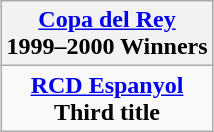<table class="wikitable" style="text-align: center; margin: 0 auto;">
<tr>
<th><a href='#'>Copa del Rey</a><br>1999–2000 Winners</th>
</tr>
<tr>
<td><strong><a href='#'>RCD Espanyol</a></strong><br><strong>Third title</strong></td>
</tr>
</table>
